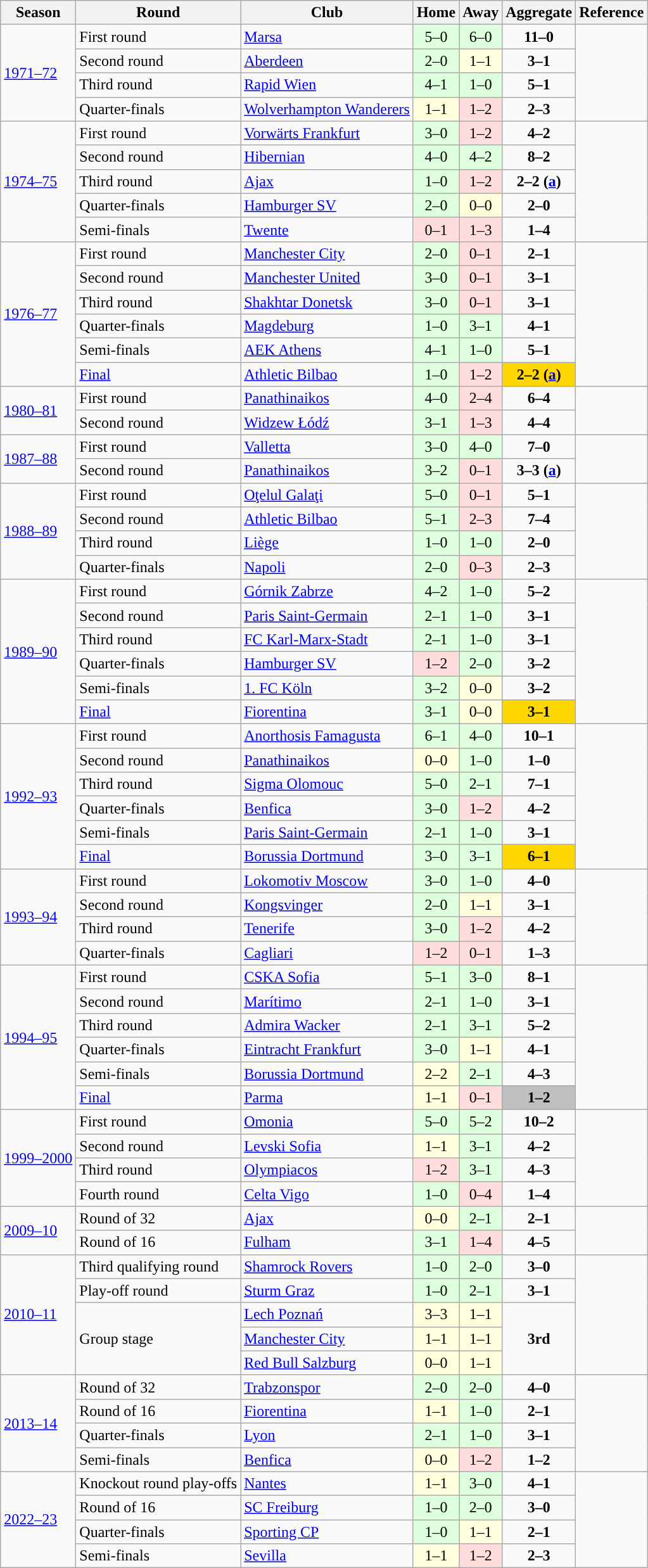<table class="wikitable">
<tr>
<th>Season</th>
<th>Round</th>
<th>Club</th>
<th>Home</th>
<th>Away</th>
<th>Aggregate</th>
<th>Reference</th>
</tr>
<tr>
<td rowspan=4><a href='#'>1971–72</a></td>
<td>First round</td>
<td> <a href='#'>Marsa</a></td>
<td style="text-align:center; background:#dfd;">5–0</td>
<td style="text-align:center; background:#dfd;">6–0</td>
<td style="text-align:center;"><strong>11–0</strong></td>
<td rowspan="4" style="text-align:center;"></td>
</tr>
<tr>
<td>Second round</td>
<td> <a href='#'>Aberdeen</a></td>
<td style="text-align:center; background:#dfd;">2–0</td>
<td style="text-align:center; background:#ffd;">1–1</td>
<td style="text-align:center;"><strong>3–1</strong></td>
</tr>
<tr>
<td>Third round</td>
<td> <a href='#'>Rapid Wien</a></td>
<td style="text-align:center; background:#dfd;">4–1</td>
<td style="text-align:center; background:#dfd;">1–0</td>
<td style="text-align:center;"><strong>5–1</strong></td>
</tr>
<tr>
<td>Quarter-finals</td>
<td> <a href='#'>Wolverhampton Wanderers</a></td>
<td style="text-align:center; background:#ffd;">1–1</td>
<td style="text-align:center; background:#fdd;">1–2</td>
<td style="text-align:center;"><strong>2–3</strong></td>
</tr>
<tr>
<td rowspan=5><a href='#'>1974–75</a></td>
<td>First round</td>
<td> <a href='#'>Vorwärts Frankfurt</a></td>
<td style="text-align:center; background:#dfd;">3–0</td>
<td style="text-align:center; background:#fdd;">1–2</td>
<td style="text-align:center;"><strong>4–2</strong></td>
<td rowspan="5" style="text-align:center;"></td>
</tr>
<tr>
<td>Second round</td>
<td> <a href='#'>Hibernian</a></td>
<td style="text-align:center; background:#dfd;">4–0</td>
<td style="text-align:center; background:#dfd;">4–2</td>
<td style="text-align:center;"><strong>8–2</strong></td>
</tr>
<tr>
<td>Third round</td>
<td> <a href='#'>Ajax</a></td>
<td style="text-align:center; background:#dfd;">1–0</td>
<td style="text-align:center; background:#fdd;">1–2</td>
<td style="text-align:center;"><strong>2–2 (<a href='#'>a</a>)</strong></td>
</tr>
<tr>
<td>Quarter-finals</td>
<td> <a href='#'>Hamburger SV</a></td>
<td style="text-align:center; background:#dfd;">2–0</td>
<td style="text-align:center; background:#ffd;">0–0</td>
<td style="text-align:center;"><strong>2–0</strong></td>
</tr>
<tr>
<td>Semi-finals</td>
<td> <a href='#'>Twente</a></td>
<td style="text-align:center; background:#fdd;">0–1</td>
<td style="text-align:center; background:#fdd;">1–3</td>
<td style="text-align:center;"><strong>1–4</strong></td>
</tr>
<tr>
<td rowspan=6><a href='#'>1976–77</a></td>
<td>First round</td>
<td> <a href='#'>Manchester City</a></td>
<td style="text-align:center; background:#dfd;">2–0</td>
<td style="text-align:center; background:#fdd;">0–1</td>
<td style="text-align:center;"><strong>2–1</strong></td>
<td rowspan="6" style="text-align:center;"></td>
</tr>
<tr>
<td>Second round</td>
<td> <a href='#'>Manchester United</a></td>
<td style="text-align:center; background:#dfd;">3–0</td>
<td style="text-align:center; background:#fdd;">0–1</td>
<td style="text-align:center;"><strong>3–1</strong></td>
</tr>
<tr>
<td>Third round</td>
<td> <a href='#'>Shakhtar Donetsk</a></td>
<td style="text-align:center; background:#dfd;">3–0</td>
<td style="text-align:center; background:#fdd;">0–1</td>
<td style="text-align:center;"><strong>3–1</strong></td>
</tr>
<tr>
<td>Quarter-finals</td>
<td> <a href='#'>Magdeburg</a></td>
<td style="text-align:center; background:#dfd;">1–0</td>
<td style="text-align:center; background:#dfd;">3–1</td>
<td style="text-align:center;"><strong>4–1</strong></td>
</tr>
<tr>
<td>Semi-finals</td>
<td> <a href='#'>AEK Athens</a></td>
<td style="text-align:center; background:#dfd;">4–1</td>
<td style="text-align:center; background:#dfd;">1–0</td>
<td style="text-align:center;"><strong>5–1</strong></td>
</tr>
<tr>
<td><a href='#'>Final</a></td>
<td> <a href='#'>Athletic Bilbao</a></td>
<td style="text-align:center; background:#dfd;">1–0</td>
<td style="text-align:center; background:#fdd;">1–2</td>
<td bgcolor=Gold style="text-align:center;"><strong>2–2 (<a href='#'>a</a>)</strong></td>
</tr>
<tr>
<td rowspan=2><a href='#'>1980–81</a></td>
<td>First round</td>
<td> <a href='#'>Panathinaikos</a></td>
<td style="text-align:center; background:#dfd;">4–0</td>
<td style="text-align:center; background:#fdd;">2–4</td>
<td style="text-align:center;"><strong>6–4</strong></td>
<td rowspan="2" style="text-align:center;"></td>
</tr>
<tr>
<td>Second round</td>
<td> <a href='#'>Widzew Łódź</a></td>
<td style="text-align:center; background:#dfd;">3–1</td>
<td style="text-align:center; background:#fdd;">1–3</td>
<td style="text-align:center;"><strong>4–4 </strong></td>
</tr>
<tr>
<td rowspan=2><a href='#'>1987–88</a></td>
<td>First round</td>
<td> <a href='#'>Valletta</a></td>
<td style="text-align:center; background:#dfd;">3–0</td>
<td style="text-align:center; background:#dfd;">4–0</td>
<td style="text-align:center;"><strong>7–0</strong></td>
<td rowspan="2" style="text-align:center;"></td>
</tr>
<tr>
<td>Second round</td>
<td> <a href='#'>Panathinaikos</a></td>
<td style="text-align:center; background:#dfd;">3–2</td>
<td style="text-align:center; background:#fdd;">0–1</td>
<td style="text-align:center;"><strong>3–3 (<a href='#'>a</a>)</strong></td>
</tr>
<tr>
<td rowspan=4><a href='#'>1988–89</a></td>
<td>First round</td>
<td> <a href='#'>Oţelul Galaţi</a></td>
<td style="text-align:center; background:#dfd;">5–0</td>
<td style="text-align:center; background:#fdd;">0–1</td>
<td style="text-align:center;"><strong>5–1</strong></td>
<td rowspan="4" style="text-align:center;"></td>
</tr>
<tr>
<td>Second round</td>
<td> <a href='#'>Athletic Bilbao</a></td>
<td style="text-align:center; background:#dfd;">5–1</td>
<td style="text-align:center; background:#fdd;">2–3</td>
<td style="text-align:center;"><strong>7–4</strong></td>
</tr>
<tr>
<td>Third round</td>
<td> <a href='#'>Liège</a></td>
<td style="text-align:center; background:#dfd;">1–0</td>
<td style="text-align:center; background:#dfd;">1–0</td>
<td style="text-align:center;"><strong>2–0</strong></td>
</tr>
<tr>
<td>Quarter-finals</td>
<td> <a href='#'>Napoli</a></td>
<td style="text-align:center; background:#dfd;">2–0</td>
<td style="text-align:center; background:#fdd;">0–3 </td>
<td style="text-align:center;"><strong>2–3</strong></td>
</tr>
<tr>
<td rowspan=6><a href='#'>1989–90</a></td>
<td>First round</td>
<td> <a href='#'>Górnik Zabrze</a></td>
<td style="text-align:center; background:#dfd;">4–2</td>
<td style="text-align:center; background:#dfd;">1–0</td>
<td style="text-align:center;"><strong>5–2</strong></td>
<td rowspan="6" style="text-align:center;"></td>
</tr>
<tr>
<td>Second round</td>
<td> <a href='#'>Paris Saint-Germain</a></td>
<td style="text-align:center; background:#dfd;">2–1</td>
<td style="text-align:center; background:#dfd;">1–0</td>
<td style="text-align:center;"><strong>3–1</strong></td>
</tr>
<tr>
<td>Third round</td>
<td> <a href='#'>FC Karl-Marx-Stadt</a></td>
<td style="text-align:center; background:#dfd;">2–1</td>
<td style="text-align:center; background:#dfd;">1–0</td>
<td style="text-align:center;"><strong>3–1</strong></td>
</tr>
<tr>
<td>Quarter-finals</td>
<td> <a href='#'>Hamburger SV</a></td>
<td style="text-align:center; background:#fdd;">1–2</td>
<td style="text-align:center; background:#dfd;">2–0</td>
<td style="text-align:center;"><strong>3–2</strong></td>
</tr>
<tr>
<td>Semi-finals</td>
<td> <a href='#'>1. FC Köln</a></td>
<td style="text-align:center; background:#dfd;">3–2</td>
<td style="text-align:center; background:#ffd;">0–0</td>
<td style="text-align:center;"><strong>3–2</strong></td>
</tr>
<tr>
<td><a href='#'>Final</a></td>
<td> <a href='#'>Fiorentina</a></td>
<td style="text-align:center; background:#dfd;">3–1</td>
<td style="text-align:center; background:#ffd;">0–0</td>
<td bgcolor=Gold style="text-align:center;"><strong>3–1</strong></td>
</tr>
<tr>
<td rowspan=6><a href='#'>1992–93</a></td>
<td>First round</td>
<td> <a href='#'>Anorthosis Famagusta</a></td>
<td style="text-align:center; background:#dfd;">6–1</td>
<td style="text-align:center; background:#dfd;">4–0</td>
<td style="text-align:center;"><strong>10–1</strong></td>
<td rowspan="6" style="text-align:center;"></td>
</tr>
<tr>
<td>Second round</td>
<td> <a href='#'>Panathinaikos</a></td>
<td style="text-align:center; background:#ffd;">0–0</td>
<td style="text-align:center; background:#dfd;">1–0</td>
<td style="text-align:center;"><strong>1–0</strong></td>
</tr>
<tr>
<td>Third round</td>
<td> <a href='#'>Sigma Olomouc</a></td>
<td style="text-align:center; background:#dfd;">5–0</td>
<td style="text-align:center; background:#dfd;">2–1</td>
<td style="text-align:center;"><strong>7–1</strong></td>
</tr>
<tr>
<td>Quarter-finals</td>
<td> <a href='#'>Benfica</a></td>
<td style="text-align:center; background:#dfd;">3–0</td>
<td style="text-align:center; background:#fdd;">1–2</td>
<td style="text-align:center;"><strong>4–2</strong></td>
</tr>
<tr>
<td>Semi-finals</td>
<td> <a href='#'>Paris Saint-Germain</a></td>
<td style="text-align:center; background:#dfd;">2–1</td>
<td style="text-align:center; background:#dfd;">1–0</td>
<td style="text-align:center;"><strong>3–1</strong></td>
</tr>
<tr>
<td><a href='#'>Final</a></td>
<td> <a href='#'>Borussia Dortmund</a></td>
<td style="text-align:center; background:#dfd;">3–0</td>
<td style="text-align:center; background:#dfd;">3–1</td>
<td bgcolor=Gold style="text-align:center;"><strong>6–1</strong></td>
</tr>
<tr>
<td rowspan=4><a href='#'>1993–94</a></td>
<td>First round</td>
<td> <a href='#'>Lokomotiv Moscow</a></td>
<td style="text-align:center; background:#dfd;">3–0</td>
<td style="text-align:center; background:#dfd;">1–0</td>
<td style="text-align:center;"><strong>4–0</strong></td>
<td rowspan="4" style="text-align:center;"></td>
</tr>
<tr>
<td>Second round</td>
<td> <a href='#'>Kongsvinger</a></td>
<td style="text-align:center; background:#dfd;">2–0</td>
<td style="text-align:center; background:#ffd;">1–1</td>
<td style="text-align:center;"><strong>3–1</strong></td>
</tr>
<tr>
<td>Third round</td>
<td> <a href='#'>Tenerife</a></td>
<td style="text-align:center; background:#dfd;">3–0</td>
<td style="text-align:center; background:#fdd;">1–2</td>
<td style="text-align:center;"><strong>4–2</strong></td>
</tr>
<tr>
<td>Quarter-finals</td>
<td> <a href='#'>Cagliari</a></td>
<td style="text-align:center; background:#fdd;">1–2</td>
<td style="text-align:center; background:#fdd;">0–1</td>
<td style="text-align:center;"><strong>1–3</strong></td>
</tr>
<tr>
<td rowspan=6><a href='#'>1994–95</a></td>
<td>First round</td>
<td> <a href='#'>CSKA Sofia</a></td>
<td style="text-align:center; background:#dfd;">5–1</td>
<td style="text-align:center; background:#dfd;">3–0</td>
<td style="text-align:center;"><strong>8–1</strong></td>
<td rowspan="6" style="text-align:center;"></td>
</tr>
<tr>
<td>Second round</td>
<td> <a href='#'>Marítimo</a></td>
<td style="text-align:center; background:#dfd;">2–1</td>
<td style="text-align:center; background:#dfd;">1–0</td>
<td style="text-align:center;"><strong>3–1</strong></td>
</tr>
<tr>
<td>Third round</td>
<td> <a href='#'>Admira Wacker</a></td>
<td style="text-align:center; background:#dfd;">2–1</td>
<td style="text-align:center; background:#dfd;">3–1</td>
<td style="text-align:center;"><strong>5–2</strong></td>
</tr>
<tr>
<td>Quarter-finals</td>
<td> <a href='#'>Eintracht Frankfurt</a></td>
<td style="text-align:center; background:#dfd;">3–0</td>
<td style="text-align:center; background:#ffd;">1–1</td>
<td style="text-align:center;"><strong>4–1</strong></td>
</tr>
<tr>
<td>Semi-finals</td>
<td> <a href='#'>Borussia Dortmund</a></td>
<td style="text-align:center; background:#ffd;">2–2</td>
<td style="text-align:center; background:#dfd;">2–1</td>
<td style="text-align:center;"><strong>4–3</strong></td>
</tr>
<tr>
<td><a href='#'>Final</a></td>
<td> <a href='#'>Parma</a></td>
<td style="text-align:center; background:#ffd;">1–1</td>
<td style="text-align:center; background:#fdd;">0–1</td>
<td bgcolor=Silver style="text-align:center;"><strong>1–2</strong></td>
</tr>
<tr>
<td rowspan=4><a href='#'>1999–2000</a></td>
<td>First round</td>
<td> <a href='#'>Omonia</a></td>
<td style="text-align:center; background:#dfd;">5–0</td>
<td style="text-align:center; background:#dfd;">5–2</td>
<td style="text-align:center;"><strong>10–2</strong></td>
<td rowspan="4" style="text-align:center;"></td>
</tr>
<tr>
<td>Second round</td>
<td> <a href='#'>Levski Sofia</a></td>
<td style="text-align:center; background:#ffd;">1–1</td>
<td style="text-align:center; background:#dfd;">3–1</td>
<td style="text-align:center;"><strong>4–2</strong></td>
</tr>
<tr>
<td>Third round</td>
<td> <a href='#'>Olympiacos</a></td>
<td style="text-align:center; background:#fdd;">1–2</td>
<td style="text-align:center; background:#dfd;">3–1</td>
<td style="text-align:center;"><strong>4–3</strong></td>
</tr>
<tr>
<td>Fourth round</td>
<td> <a href='#'>Celta Vigo</a></td>
<td style="text-align:center; background:#dfd;">1–0</td>
<td style="text-align:center; background:#fdd;">0–4</td>
<td style="text-align:center;"><strong>1–4</strong></td>
</tr>
<tr>
<td rowspan=2><a href='#'>2009–10</a></td>
<td>Round of 32</td>
<td> <a href='#'>Ajax</a></td>
<td style="text-align:center; background:#ffd;">0–0</td>
<td style="text-align:center; background:#dfd;">2–1</td>
<td style="text-align:center;"><strong>2–1</strong></td>
<td rowspan="2" style="text-align:center;"></td>
</tr>
<tr>
<td>Round of 16</td>
<td> <a href='#'>Fulham</a></td>
<td style="text-align:center; background:#dfd;">3–1</td>
<td style="text-align:center; background:#fdd;">1–4</td>
<td style="text-align:center;"><strong>4–5</strong></td>
</tr>
<tr>
<td rowspan=5><a href='#'>2010–11</a></td>
<td>Third qualifying round</td>
<td> <a href='#'>Shamrock Rovers</a></td>
<td style="text-align:center; background:#dfd;">1–0</td>
<td style="text-align:center; background:#dfd;">2–0</td>
<td style="text-align:center;"><strong>3–0</strong></td>
<td rowspan="5" style="text-align:center;"></td>
</tr>
<tr>
<td>Play-off round</td>
<td> <a href='#'>Sturm Graz</a></td>
<td style="text-align:center; background:#dfd;">1–0</td>
<td style="text-align:center; background:#dfd;">2–1</td>
<td style="text-align:center;"><strong>3–1</strong></td>
</tr>
<tr>
<td rowspan=3>Group stage</td>
<td> <a href='#'>Lech Poznań</a></td>
<td style="text-align:center; background:#ffd;">3–3</td>
<td style="text-align:center; background:#ffd;">1–1</td>
<td style="text-align:center;" rowspan=3><strong>3rd</strong></td>
</tr>
<tr>
<td> <a href='#'>Manchester City</a></td>
<td style="text-align:center; background:#ffd;">1–1</td>
<td style="text-align:center; background:#ffd;">1–1</td>
</tr>
<tr>
<td> <a href='#'>Red Bull Salzburg</a></td>
<td style="text-align:center; background:#ffd;">0–0</td>
<td style="text-align:center; background:#ffd;">1–1</td>
</tr>
<tr>
<td rowspan=4><a href='#'>2013–14</a></td>
<td>Round of 32</td>
<td> <a href='#'>Trabzonspor</a></td>
<td style="text-align:center; background:#dfd;">2–0</td>
<td style="text-align:center; background:#dfd;">2–0</td>
<td style="text-align:center;"><strong>4–0</strong></td>
<td rowspan="4" style="text-align:center;"></td>
</tr>
<tr>
<td>Round of 16</td>
<td> <a href='#'>Fiorentina</a></td>
<td style="text-align:center; background:#ffd;">1–1</td>
<td style="text-align:center; background:#dfd;">1–0</td>
<td style="text-align:center;"><strong>2–1</strong></td>
</tr>
<tr>
<td>Quarter-finals</td>
<td> <a href='#'>Lyon</a></td>
<td style="text-align:center; background:#dfd;">2–1</td>
<td style="text-align:center; background:#dfd;">1–0</td>
<td style="text-align:center;"><strong>3–1</strong></td>
</tr>
<tr>
<td>Semi-finals</td>
<td> <a href='#'>Benfica</a></td>
<td style="text-align:center; background:#ffd;">0–0</td>
<td style="text-align:center; background:#fdd;">1–2</td>
<td style="text-align:center;"><strong>1–2</strong></td>
</tr>
<tr>
<td rowspan=4><a href='#'>2022–23</a></td>
<td>Knockout round play-offs</td>
<td> <a href='#'>Nantes</a></td>
<td style="text-align:center; background:#ffd;">1–1</td>
<td style="text-align:center; background:#dfd;">3–0</td>
<td style="text-align:center;"><strong>4–1</strong></td>
<td rowspan="4" style="text-align:center;"></td>
</tr>
<tr>
<td>Round of 16</td>
<td> <a href='#'>SC Freiburg</a></td>
<td style="text-align:center; background:#dfd;">1–0</td>
<td style="text-align:center; background:#dfd;">2–0</td>
<td style="text-align:center;"><strong>3–0</strong></td>
</tr>
<tr>
<td>Quarter-finals</td>
<td> <a href='#'>Sporting CP</a></td>
<td style="text-align:center; background:#dfd;">1–0</td>
<td style="text-align:center; background:#ffd;">1–1</td>
<td style="text-align:center;"><strong>2–1</strong></td>
</tr>
<tr>
<td>Semi-finals</td>
<td> <a href='#'>Sevilla</a></td>
<td style="text-align:center; background:#ffd;">1–1</td>
<td style="text-align:center; background:#fdd;">1–2 </td>
<td style="text-align:center;"><strong>2–3</strong></td>
</tr>
</table>
